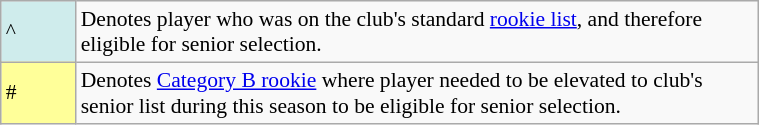<table class="wikitable plainrowheaders" style="font-size:90%; width:40%">
<tr>
<td style="background:#cfecec; border:1px solid #aaa; width:3em;">^</td>
<td>Denotes player who was on the club's standard <a href='#'>rookie list</a>, and therefore eligible for senior selection.</td>
</tr>
<tr>
<td style="background:#ff9; border:1px solid #aaa; width:3em;">#</td>
<td>Denotes <a href='#'>Category B rookie</a> where player needed to be elevated to club's senior list during this season to be eligible for senior selection.</td>
</tr>
</table>
